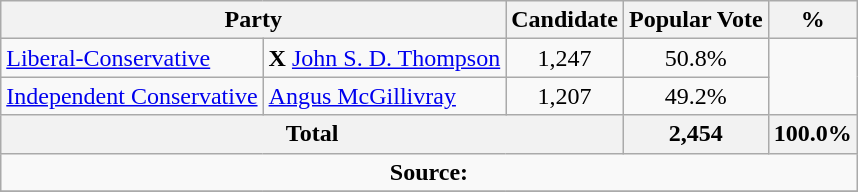<table class="wikitable">
<tr>
<th colspan="2">Party</th>
<th>Candidate</th>
<th>Popular Vote</th>
<th>%</th>
</tr>
<tr>
<td><a href='#'>Liberal-Conservative</a></td>
<td> <strong>X</strong> <a href='#'>John S. D. Thompson</a></td>
<td align=center>1,247</td>
<td align=center>50.8%</td>
</tr>
<tr>
<td><a href='#'>Independent Conservative</a></td>
<td><a href='#'>Angus McGillivray</a></td>
<td align=center>1,207</td>
<td align=center>49.2%</td>
</tr>
<tr>
<th colspan=3 align=center>Total</th>
<th align=right>2,454</th>
<th align=right>100.0%</th>
</tr>
<tr>
<td align="center" colspan=5><strong>Source:</strong> </td>
</tr>
<tr>
</tr>
</table>
